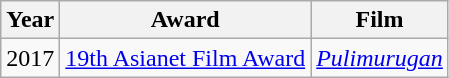<table class="wikitable sortable">
<tr>
<th>Year</th>
<th>Award</th>
<th>Film</th>
</tr>
<tr>
<td>2017</td>
<td><a href='#'>19th Asianet Film Award</a></td>
<td><em><a href='#'>Pulimurugan</a></em></td>
</tr>
</table>
